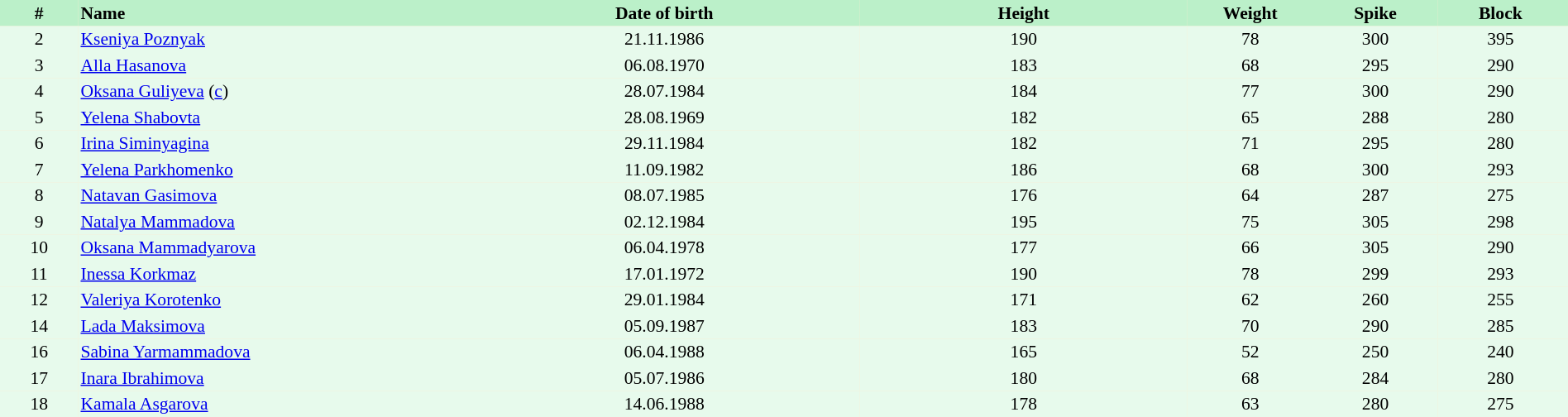<table border=0 cellpadding=2 cellspacing=0  |- bgcolor=#FFECCE style="text-align:center; font-size:90%;" width=100%>
<tr bgcolor=#BBF0C9>
<th width=5%>#</th>
<th width=25% align=left>Name</th>
<th width=25%>Date of birth</th>
<th width=21%>Height</th>
<th width=8%>Weight</th>
<th width=8%>Spike</th>
<th width=8%>Block</th>
<th></th>
</tr>
<tr bgcolor=#E7FAEC>
<td>2</td>
<td align=left><a href='#'>Kseniya Poznyak</a></td>
<td>21.11.1986</td>
<td>190</td>
<td>78</td>
<td>300</td>
<td>395</td>
<td></td>
</tr>
<tr bgcolor=#E7FAEC>
<td>3</td>
<td align=left><a href='#'>Alla Hasanova</a></td>
<td>06.08.1970</td>
<td>183</td>
<td>68</td>
<td>295</td>
<td>290</td>
<td></td>
</tr>
<tr bgcolor=#E7FAEC>
<td>4</td>
<td align=left><a href='#'>Oksana Guliyeva</a> (<a href='#'>c</a>)</td>
<td>28.07.1984</td>
<td>184</td>
<td>77</td>
<td>300</td>
<td>290</td>
<td></td>
</tr>
<tr bgcolor=#E7FAEC>
<td>5</td>
<td align=left><a href='#'>Yelena Shabovta</a></td>
<td>28.08.1969</td>
<td>182</td>
<td>65</td>
<td>288</td>
<td>280</td>
<td></td>
</tr>
<tr bgcolor=#E7FAEC>
<td>6</td>
<td align=left><a href='#'>Irina Siminyagina</a></td>
<td>29.11.1984</td>
<td>182</td>
<td>71</td>
<td>295</td>
<td>280</td>
<td></td>
</tr>
<tr bgcolor=#E7FAEC>
<td>7</td>
<td align=left><a href='#'>Yelena Parkhomenko</a></td>
<td>11.09.1982</td>
<td>186</td>
<td>68</td>
<td>300</td>
<td>293</td>
<td></td>
</tr>
<tr bgcolor=#E7FAEC>
<td>8</td>
<td align=left><a href='#'>Natavan Gasimova</a></td>
<td>08.07.1985</td>
<td>176</td>
<td>64</td>
<td>287</td>
<td>275</td>
<td></td>
</tr>
<tr bgcolor=#E7FAEC>
<td>9</td>
<td align=left><a href='#'>Natalya Mammadova</a></td>
<td>02.12.1984</td>
<td>195</td>
<td>75</td>
<td>305</td>
<td>298</td>
<td></td>
</tr>
<tr bgcolor=#E7FAEC>
<td>10</td>
<td align=left><a href='#'>Oksana Mammadyarova</a></td>
<td>06.04.1978</td>
<td>177</td>
<td>66</td>
<td>305</td>
<td>290</td>
<td></td>
</tr>
<tr bgcolor=#E7FAEC>
<td>11</td>
<td align=left><a href='#'>Inessa Korkmaz</a></td>
<td>17.01.1972</td>
<td>190</td>
<td>78</td>
<td>299</td>
<td>293</td>
<td></td>
</tr>
<tr bgcolor=#E7FAEC>
<td>12</td>
<td align=left><a href='#'>Valeriya Korotenko</a></td>
<td>29.01.1984</td>
<td>171</td>
<td>62</td>
<td>260</td>
<td>255</td>
<td></td>
</tr>
<tr bgcolor=#E7FAEC>
<td>14</td>
<td align=left><a href='#'>Lada Maksimova</a></td>
<td>05.09.1987</td>
<td>183</td>
<td>70</td>
<td>290</td>
<td>285</td>
<td></td>
</tr>
<tr bgcolor=#E7FAEC>
<td>16</td>
<td align=left><a href='#'>Sabina Yarmammadova</a></td>
<td>06.04.1988</td>
<td>165</td>
<td>52</td>
<td>250</td>
<td>240</td>
<td></td>
</tr>
<tr bgcolor=#E7FAEC>
<td>17</td>
<td align=left><a href='#'>Inara Ibrahimova</a></td>
<td>05.07.1986</td>
<td>180</td>
<td>68</td>
<td>284</td>
<td>280</td>
<td></td>
</tr>
<tr bgcolor=#E7FAEC>
<td>18</td>
<td align=left><a href='#'>Kamala Asgarova</a></td>
<td>14.06.1988</td>
<td>178</td>
<td>63</td>
<td>280</td>
<td>275</td>
<td></td>
</tr>
</table>
